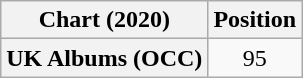<table class="wikitable plainrowheaders" style="text-align:center">
<tr>
<th scope="col">Chart (2020)</th>
<th scope="col">Position</th>
</tr>
<tr>
<th scope="row">UK Albums (OCC)</th>
<td>95</td>
</tr>
</table>
